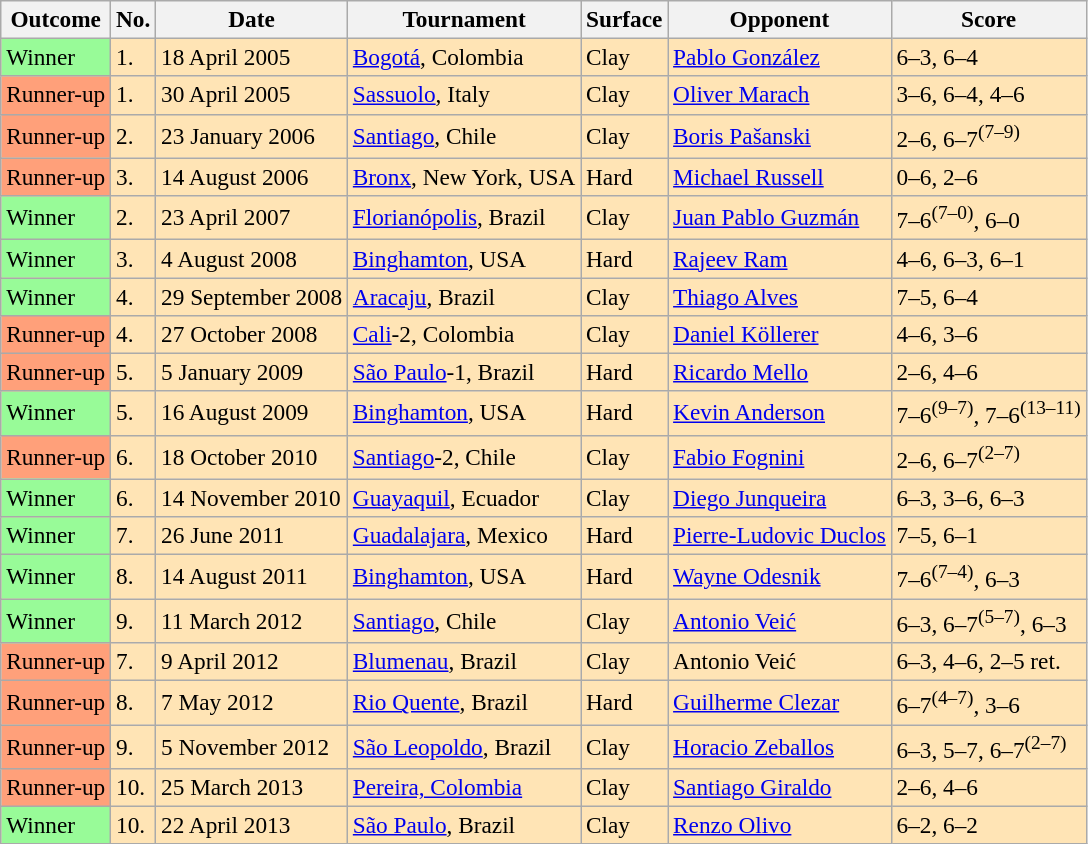<table class="sortable wikitable" style=font-size:97%>
<tr>
<th>Outcome</th>
<th>No.</th>
<th>Date</th>
<th>Tournament</th>
<th>Surface</th>
<th>Opponent</th>
<th>Score</th>
</tr>
<tr bgcolor=moccasin>
<td bgcolor=98FB98>Winner</td>
<td>1.</td>
<td>18 April 2005</td>
<td><a href='#'>Bogotá</a>, Colombia</td>
<td>Clay</td>
<td> <a href='#'>Pablo González</a></td>
<td>6–3, 6–4</td>
</tr>
<tr bgcolor=moccasin>
<td bgcolor=FFA07A>Runner-up</td>
<td>1.</td>
<td>30 April 2005</td>
<td><a href='#'>Sassuolo</a>, Italy</td>
<td>Clay</td>
<td> <a href='#'>Oliver Marach</a></td>
<td>3–6, 6–4, 4–6</td>
</tr>
<tr bgcolor=moccasin>
<td bgcolor=FFA07A>Runner-up</td>
<td>2.</td>
<td>23 January 2006</td>
<td><a href='#'>Santiago</a>, Chile</td>
<td>Clay</td>
<td> <a href='#'>Boris Pašanski</a></td>
<td>2–6, 6–7<sup>(7–9)</sup></td>
</tr>
<tr bgcolor=moccasin>
<td bgcolor=FFA07A>Runner-up</td>
<td>3.</td>
<td>14 August 2006</td>
<td><a href='#'>Bronx</a>, New York, USA</td>
<td>Hard</td>
<td> <a href='#'>Michael Russell</a></td>
<td>0–6, 2–6</td>
</tr>
<tr bgcolor=moccasin>
<td bgcolor=98FB98>Winner</td>
<td>2.</td>
<td>23 April 2007</td>
<td><a href='#'>Florianópolis</a>, Brazil</td>
<td>Clay</td>
<td> <a href='#'>Juan Pablo Guzmán</a></td>
<td>7–6<sup>(7–0)</sup>, 6–0</td>
</tr>
<tr bgcolor=moccasin>
<td bgcolor=98FB98>Winner</td>
<td>3.</td>
<td>4 August 2008</td>
<td><a href='#'>Binghamton</a>, USA</td>
<td>Hard</td>
<td> <a href='#'>Rajeev Ram</a></td>
<td>4–6, 6–3, 6–1</td>
</tr>
<tr bgcolor=moccasin>
<td bgcolor=98FB98>Winner</td>
<td>4.</td>
<td>29 September 2008</td>
<td><a href='#'>Aracaju</a>, Brazil</td>
<td>Clay</td>
<td> <a href='#'>Thiago Alves</a></td>
<td>7–5, 6–4</td>
</tr>
<tr bgcolor=moccasin>
<td bgcolor=FFA07A>Runner-up</td>
<td>4.</td>
<td>27 October 2008</td>
<td><a href='#'>Cali</a>-2, Colombia</td>
<td>Clay</td>
<td> <a href='#'>Daniel Köllerer</a></td>
<td>4–6, 3–6</td>
</tr>
<tr bgcolor=moccasin>
<td bgcolor=FFA07A>Runner-up</td>
<td>5.</td>
<td>5 January 2009</td>
<td><a href='#'>São Paulo</a>-1, Brazil</td>
<td>Hard</td>
<td> <a href='#'>Ricardo Mello</a></td>
<td>2–6, 4–6</td>
</tr>
<tr bgcolor=moccasin>
<td bgcolor=98FB98>Winner</td>
<td>5.</td>
<td>16 August 2009</td>
<td><a href='#'>Binghamton</a>, USA</td>
<td>Hard</td>
<td> <a href='#'>Kevin Anderson</a></td>
<td>7–6<sup>(9–7)</sup>, 7–6<sup>(13–11)</sup></td>
</tr>
<tr bgcolor=moccasin>
<td bgcolor=FFA07A>Runner-up</td>
<td>6.</td>
<td>18 October 2010</td>
<td><a href='#'>Santiago</a>-2, Chile</td>
<td>Clay</td>
<td> <a href='#'>Fabio Fognini</a></td>
<td>2–6, 6–7<sup>(2–7)</sup></td>
</tr>
<tr bgcolor=moccasin>
<td bgcolor=98FB98>Winner</td>
<td>6.</td>
<td>14 November 2010</td>
<td><a href='#'>Guayaquil</a>, Ecuador</td>
<td>Clay</td>
<td> <a href='#'>Diego Junqueira</a></td>
<td>6–3, 3–6, 6–3</td>
</tr>
<tr bgcolor=moccasin>
<td bgcolor=98FB98>Winner</td>
<td>7.</td>
<td>26 June 2011</td>
<td><a href='#'>Guadalajara</a>, Mexico</td>
<td>Hard</td>
<td> <a href='#'>Pierre-Ludovic Duclos</a></td>
<td>7–5, 6–1</td>
</tr>
<tr bgcolor=moccasin>
<td bgcolor=98FB98>Winner</td>
<td>8.</td>
<td>14 August 2011</td>
<td><a href='#'>Binghamton</a>, USA</td>
<td>Hard</td>
<td> <a href='#'>Wayne Odesnik</a></td>
<td>7–6<sup>(7–4)</sup>, 6–3</td>
</tr>
<tr bgcolor=moccasin>
<td bgcolor=98FB98>Winner</td>
<td>9.</td>
<td>11 March 2012</td>
<td><a href='#'>Santiago</a>, Chile</td>
<td>Clay</td>
<td> <a href='#'>Antonio Veić</a></td>
<td>6–3, 6–7<sup>(5–7)</sup>, 6–3</td>
</tr>
<tr bgcolor=moccasin>
<td bgcolor=FFA07A>Runner-up</td>
<td>7.</td>
<td>9 April 2012</td>
<td><a href='#'>Blumenau</a>, Brazil</td>
<td>Clay</td>
<td> Antonio Veić</td>
<td>6–3, 4–6, 2–5 ret.</td>
</tr>
<tr bgcolor=moccasin>
<td bgcolor=FFA07A>Runner-up</td>
<td>8.</td>
<td>7 May 2012</td>
<td><a href='#'>Rio Quente</a>, Brazil</td>
<td>Hard</td>
<td> <a href='#'>Guilherme Clezar</a></td>
<td>6–7<sup>(4–7)</sup>, 3–6</td>
</tr>
<tr bgcolor=moccasin>
<td bgcolor=FFA07A>Runner-up</td>
<td>9.</td>
<td>5 November 2012</td>
<td><a href='#'>São Leopoldo</a>, Brazil</td>
<td>Clay</td>
<td> <a href='#'>Horacio Zeballos</a></td>
<td>6–3, 5–7, 6–7<sup>(2–7)</sup></td>
</tr>
<tr bgcolor=moccasin>
<td bgcolor=FFA07A>Runner-up</td>
<td>10.</td>
<td>25 March 2013</td>
<td><a href='#'>Pereira, Colombia</a></td>
<td>Clay</td>
<td> <a href='#'>Santiago Giraldo</a></td>
<td>2–6, 4–6</td>
</tr>
<tr bgcolor=moccasin>
<td bgcolor=98FB98>Winner</td>
<td>10.</td>
<td>22 April 2013</td>
<td><a href='#'>São Paulo</a>, Brazil</td>
<td>Clay</td>
<td> <a href='#'>Renzo Olivo</a></td>
<td>6–2, 6–2</td>
</tr>
</table>
